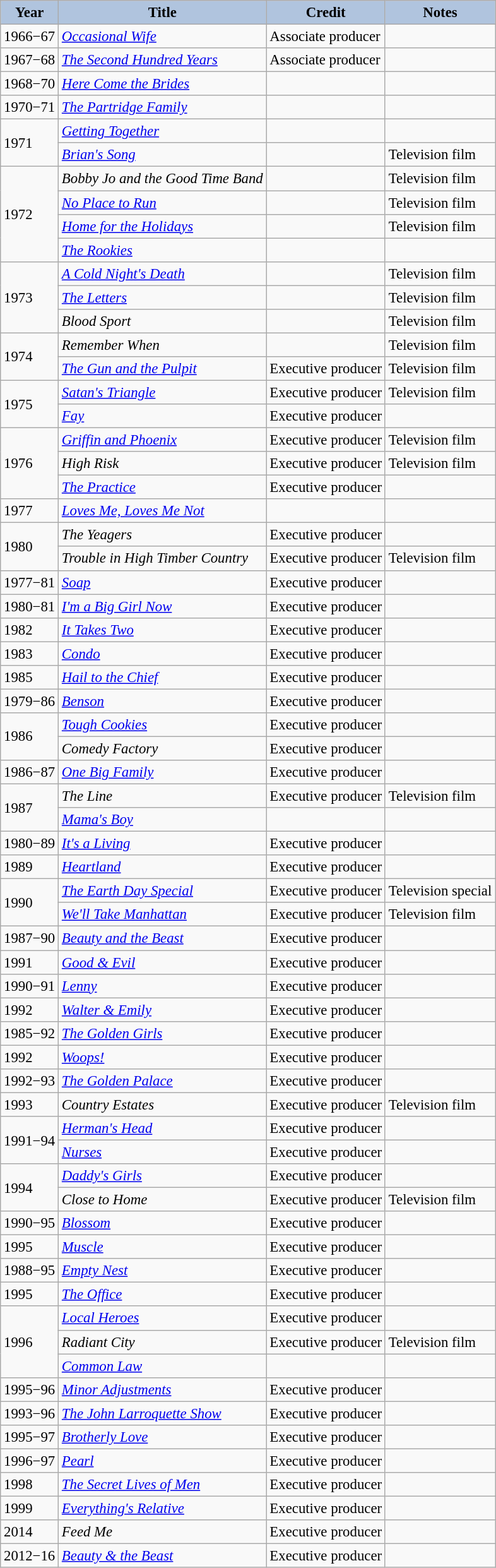<table class="wikitable" style="font-size:95%;">
<tr>
<th style="background:#B0C4DE;">Year</th>
<th style="background:#B0C4DE;">Title</th>
<th style="background:#B0C4DE;">Credit</th>
<th style="background:#B0C4DE;">Notes</th>
</tr>
<tr>
<td>1966−67</td>
<td><em><a href='#'>Occasional Wife</a></em></td>
<td>Associate producer</td>
<td></td>
</tr>
<tr>
<td>1967−68</td>
<td><em><a href='#'>The Second Hundred Years</a></em></td>
<td>Associate producer</td>
<td></td>
</tr>
<tr>
<td>1968−70</td>
<td><em><a href='#'>Here Come the Brides</a></em></td>
<td></td>
<td></td>
</tr>
<tr>
<td>1970−71</td>
<td><em><a href='#'>The Partridge Family</a></em></td>
<td></td>
<td></td>
</tr>
<tr>
<td rowspan=2>1971</td>
<td><em><a href='#'>Getting Together</a></em></td>
<td></td>
<td></td>
</tr>
<tr>
<td><em><a href='#'>Brian's Song</a></em></td>
<td></td>
<td>Television film</td>
</tr>
<tr>
<td rowspan=4>1972</td>
<td><em>Bobby Jo and the Good Time Band</em></td>
<td></td>
<td>Television film</td>
</tr>
<tr>
<td><em><a href='#'>No Place to Run</a></em></td>
<td></td>
<td>Television film</td>
</tr>
<tr>
<td><em><a href='#'>Home for the Holidays</a></em></td>
<td></td>
<td>Television film</td>
</tr>
<tr>
<td><em><a href='#'>The Rookies</a></em></td>
<td></td>
<td></td>
</tr>
<tr>
<td rowspan=3>1973</td>
<td><em><a href='#'>A Cold Night's Death</a></em></td>
<td></td>
<td>Television film</td>
</tr>
<tr>
<td><em><a href='#'>The Letters</a></em></td>
<td></td>
<td>Television film</td>
</tr>
<tr>
<td><em>Blood Sport</em></td>
<td></td>
<td>Television film</td>
</tr>
<tr>
<td rowspan=2>1974</td>
<td><em>Remember When</em></td>
<td></td>
<td>Television film</td>
</tr>
<tr>
<td><em><a href='#'>The Gun and the Pulpit</a></em></td>
<td>Executive producer</td>
<td>Television film</td>
</tr>
<tr>
<td rowspan=2>1975</td>
<td><em><a href='#'>Satan's Triangle</a></em></td>
<td>Executive producer</td>
<td>Television film</td>
</tr>
<tr>
<td><em><a href='#'>Fay</a></em></td>
<td>Executive producer</td>
<td></td>
</tr>
<tr>
<td rowspan=3>1976</td>
<td><em><a href='#'>Griffin and Phoenix</a></em></td>
<td>Executive producer</td>
<td>Television film</td>
</tr>
<tr>
<td><em>High Risk</em></td>
<td>Executive producer</td>
<td>Television film</td>
</tr>
<tr>
<td><em><a href='#'>The Practice</a></em></td>
<td>Executive producer</td>
<td></td>
</tr>
<tr>
<td>1977</td>
<td><em><a href='#'>Loves Me, Loves Me Not</a></em></td>
<td></td>
<td></td>
</tr>
<tr>
<td rowspan=2>1980</td>
<td><em>The Yeagers</em></td>
<td>Executive producer</td>
<td></td>
</tr>
<tr>
<td><em>Trouble in High Timber Country</em></td>
<td>Executive producer</td>
<td>Television film</td>
</tr>
<tr>
<td>1977−81</td>
<td><em><a href='#'>Soap</a></em></td>
<td>Executive producer</td>
<td></td>
</tr>
<tr>
<td>1980−81</td>
<td><em><a href='#'>I'm a Big Girl Now</a></em></td>
<td>Executive producer</td>
<td></td>
</tr>
<tr>
<td>1982</td>
<td><em><a href='#'>It Takes Two</a></em></td>
<td>Executive producer</td>
<td></td>
</tr>
<tr>
<td>1983</td>
<td><em><a href='#'>Condo</a></em></td>
<td>Executive producer</td>
<td></td>
</tr>
<tr>
<td>1985</td>
<td><em><a href='#'>Hail to the Chief</a></em></td>
<td>Executive producer</td>
<td></td>
</tr>
<tr>
<td>1979−86</td>
<td><em><a href='#'>Benson</a></em></td>
<td>Executive producer</td>
<td></td>
</tr>
<tr>
<td rowspan=2>1986</td>
<td><em><a href='#'>Tough Cookies</a></em></td>
<td>Executive producer</td>
<td></td>
</tr>
<tr>
<td><em>Comedy Factory</em></td>
<td>Executive producer</td>
<td></td>
</tr>
<tr>
<td>1986−87</td>
<td><em><a href='#'>One Big Family</a></em></td>
<td>Executive producer</td>
<td></td>
</tr>
<tr>
<td rowspan=2>1987</td>
<td><em>The Line</em></td>
<td>Executive producer</td>
<td>Television film</td>
</tr>
<tr>
<td><em><a href='#'>Mama's Boy</a></em></td>
<td></td>
<td></td>
</tr>
<tr>
<td>1980−89</td>
<td><em><a href='#'>It's a Living</a></em></td>
<td>Executive producer</td>
<td></td>
</tr>
<tr>
<td>1989</td>
<td><em><a href='#'>Heartland</a></em></td>
<td>Executive producer</td>
<td></td>
</tr>
<tr>
<td rowspan=2>1990</td>
<td><em><a href='#'>The Earth Day Special</a></em></td>
<td>Executive producer</td>
<td>Television special</td>
</tr>
<tr>
<td><em><a href='#'>We'll Take Manhattan</a></em></td>
<td>Executive producer</td>
<td>Television film</td>
</tr>
<tr>
<td>1987−90</td>
<td><em><a href='#'>Beauty and the Beast</a></em></td>
<td>Executive producer</td>
<td></td>
</tr>
<tr>
<td>1991</td>
<td><em><a href='#'>Good & Evil</a></em></td>
<td>Executive producer</td>
<td></td>
</tr>
<tr>
<td>1990−91</td>
<td><em><a href='#'>Lenny</a></em></td>
<td>Executive producer</td>
<td></td>
</tr>
<tr>
<td>1992</td>
<td><em><a href='#'>Walter & Emily</a></em></td>
<td>Executive producer</td>
<td></td>
</tr>
<tr>
<td>1985−92</td>
<td><em><a href='#'>The Golden Girls</a></em></td>
<td>Executive producer</td>
<td></td>
</tr>
<tr>
<td>1992</td>
<td><em><a href='#'>Woops!</a></em></td>
<td>Executive producer</td>
<td></td>
</tr>
<tr>
<td>1992−93</td>
<td><em><a href='#'>The Golden Palace</a></em></td>
<td>Executive producer</td>
<td></td>
</tr>
<tr>
<td>1993</td>
<td><em>Country Estates</em></td>
<td>Executive producer</td>
<td>Television film</td>
</tr>
<tr>
<td rowspan=2>1991−94</td>
<td><em><a href='#'>Herman's Head</a></em></td>
<td>Executive producer</td>
<td></td>
</tr>
<tr>
<td><em><a href='#'>Nurses</a></em></td>
<td>Executive producer</td>
<td></td>
</tr>
<tr>
<td rowspan=2>1994</td>
<td><em><a href='#'>Daddy's Girls</a></em></td>
<td>Executive producer</td>
<td></td>
</tr>
<tr>
<td><em>Close to Home</em></td>
<td>Executive producer</td>
<td>Television film</td>
</tr>
<tr>
<td>1990−95</td>
<td><em><a href='#'>Blossom</a></em></td>
<td>Executive producer</td>
<td></td>
</tr>
<tr>
<td>1995</td>
<td><em><a href='#'>Muscle</a></em></td>
<td>Executive producer</td>
<td></td>
</tr>
<tr>
<td>1988−95</td>
<td><em><a href='#'>Empty Nest</a></em></td>
<td>Executive producer</td>
<td></td>
</tr>
<tr>
<td>1995</td>
<td><em><a href='#'>The Office</a></em></td>
<td>Executive producer</td>
<td></td>
</tr>
<tr>
<td rowspan=3>1996</td>
<td><em><a href='#'>Local Heroes</a></em></td>
<td>Executive producer</td>
<td></td>
</tr>
<tr>
<td><em>Radiant City</em></td>
<td>Executive producer</td>
<td>Television film</td>
</tr>
<tr>
<td><em><a href='#'>Common Law</a></em></td>
<td></td>
<td></td>
</tr>
<tr>
<td>1995−96</td>
<td><em><a href='#'>Minor Adjustments</a></em></td>
<td>Executive producer</td>
<td></td>
</tr>
<tr>
<td>1993−96</td>
<td><em><a href='#'>The John Larroquette Show</a></em></td>
<td>Executive producer</td>
<td></td>
</tr>
<tr>
<td>1995−97</td>
<td><em><a href='#'>Brotherly Love</a></em></td>
<td>Executive producer</td>
<td></td>
</tr>
<tr>
<td>1996−97</td>
<td><em><a href='#'>Pearl</a></em></td>
<td>Executive producer</td>
<td></td>
</tr>
<tr>
<td>1998</td>
<td><em><a href='#'>The Secret Lives of Men</a></em></td>
<td>Executive producer</td>
<td></td>
</tr>
<tr>
<td>1999</td>
<td><em><a href='#'>Everything's Relative</a></em></td>
<td>Executive producer</td>
<td></td>
</tr>
<tr>
<td>2014</td>
<td><em>Feed Me</em></td>
<td>Executive producer</td>
<td></td>
</tr>
<tr>
<td>2012−16</td>
<td><em><a href='#'>Beauty & the Beast</a></em></td>
<td>Executive producer</td>
<td></td>
</tr>
</table>
